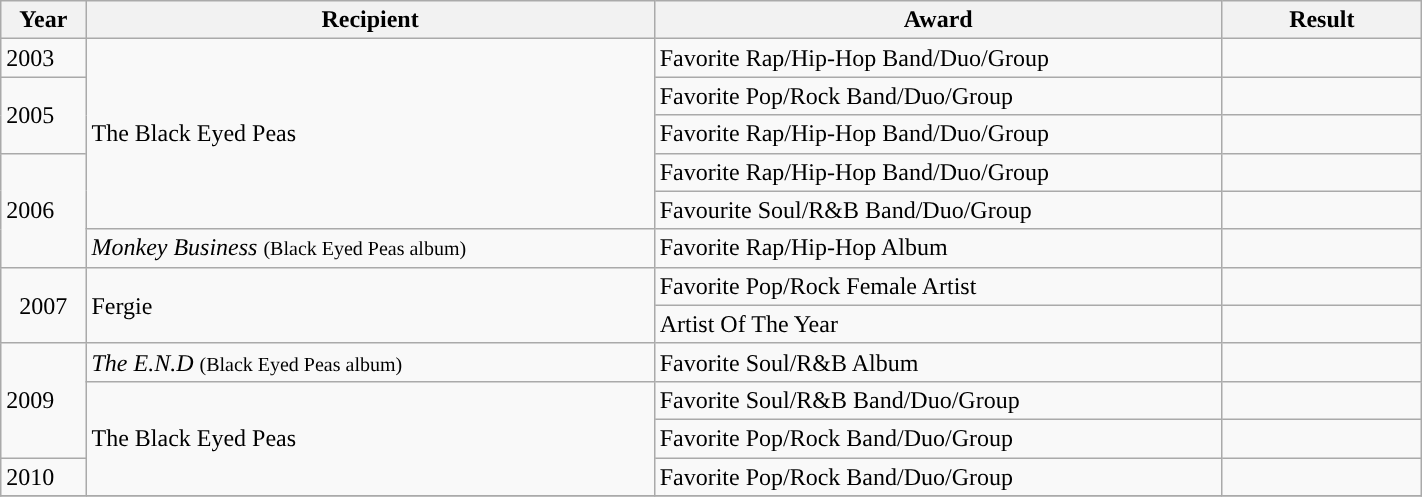<table style="width: 75%;" class="wikitable">
<tr>
<th style="width:6%;"><strong>Year</strong></th>
<th style="width:40%;"><strong>Recipient</strong></th>
<th style="width:40%;"><strong>Award</strong></th>
<th style="width:14%;"><strong>Result</strong></th>
</tr>
<tr>
<td>2003</td>
<td rowspan=5>The Black Eyed Peas</td>
<td>Favorite Rap/Hip-Hop Band/Duo/Group</td>
<td></td>
</tr>
<tr>
<td rowspan=2>2005</td>
<td>Favorite Pop/Rock Band/Duo/Group</td>
<td></td>
</tr>
<tr>
<td>Favorite Rap/Hip-Hop Band/Duo/Group</td>
<td></td>
</tr>
<tr>
<td rowspan=3>2006</td>
<td>Favorite Rap/Hip-Hop Band/Duo/Group</td>
<td></td>
</tr>
<tr>
<td>Favourite Soul/R&B Band/Duo/Group</td>
<td></td>
</tr>
<tr>
<td><em>Monkey Business</em> <small>(Black Eyed Peas album)</small></td>
<td>Favorite Rap/Hip-Hop Album</td>
<td></td>
</tr>
<tr>
<td rowspan="2" style="text-align:center;">2007</td>
<td rowspan="2" style="text-align:left;">Fergie</td>
<td>Favorite Pop/Rock Female Artist</td>
<td></td>
</tr>
<tr>
<td>Artist Of The Year</td>
<td></td>
</tr>
<tr>
<td rowspan=3>2009</td>
<td><em>The E.N.D</em> <small>(Black Eyed Peas album)</small></td>
<td>Favorite Soul/R&B Album</td>
<td></td>
</tr>
<tr>
<td rowspan=3>The Black Eyed Peas</td>
<td>Favorite Soul/R&B Band/Duo/Group</td>
<td></td>
</tr>
<tr>
<td>Favorite Pop/Rock Band/Duo/Group</td>
<td></td>
</tr>
<tr>
<td>2010</td>
<td>Favorite Pop/Rock Band/Duo/Group</td>
<td></td>
</tr>
<tr>
</tr>
</table>
